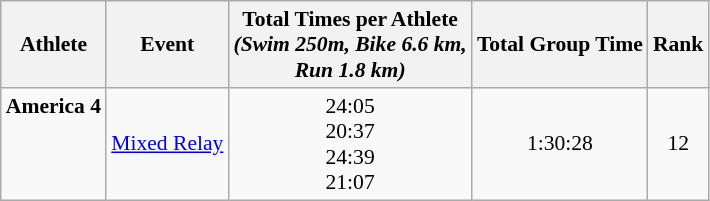<table class="wikitable" style="font-size:90%;">
<tr>
<th>Athlete</th>
<th>Event</th>
<th>Total Times per Athlete <br> <em>(Swim 250m, Bike 6.6 km, <br> Run 1.8 km)</em></th>
<th>Total Group Time</th>
<th>Rank</th>
</tr>
<tr align=center>
<td align=left><strong>America 4</strong><br><br><br><br></td>
<td align=left><a href='#'>Mixed Relay</a></td>
<td valign=bottom>24:05<br>20:37<br>24:39<br>21:07</td>
<td>1:30:28</td>
<td>12</td>
</tr>
</table>
